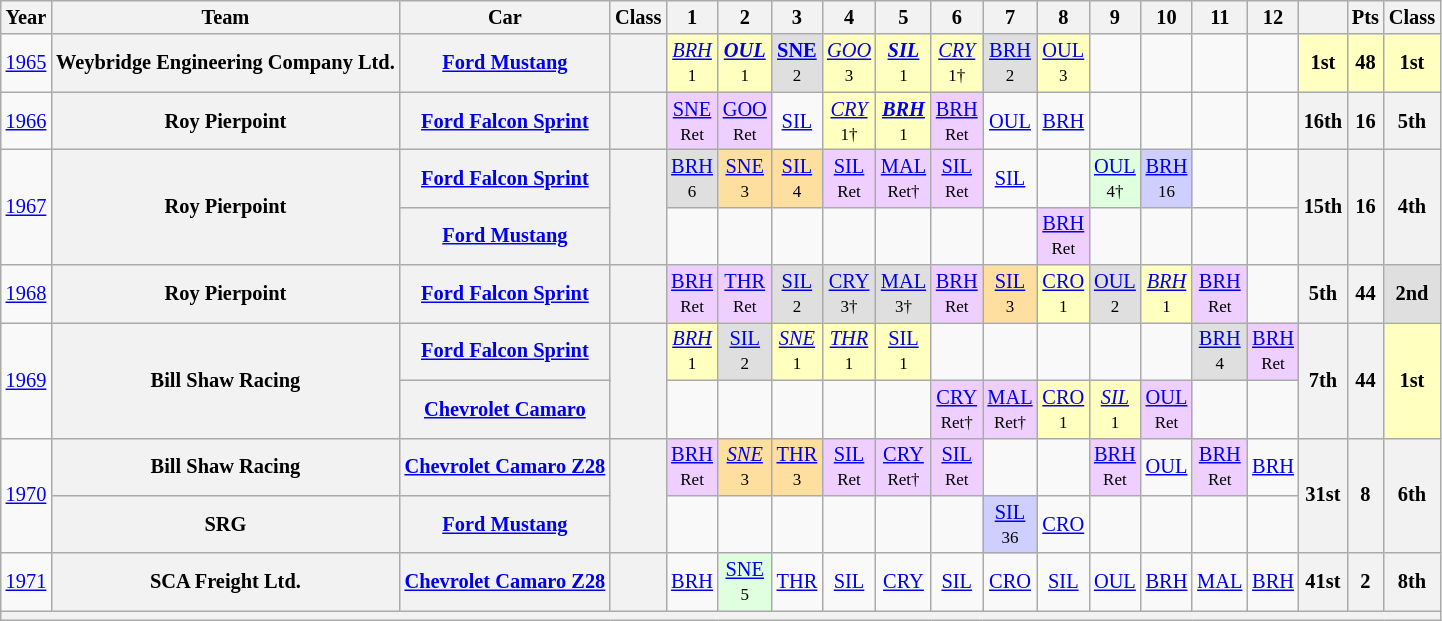<table class="wikitable" style="text-align:center; font-size:85%">
<tr>
<th>Year</th>
<th>Team</th>
<th>Car</th>
<th>Class</th>
<th>1</th>
<th>2</th>
<th>3</th>
<th>4</th>
<th>5</th>
<th>6</th>
<th>7</th>
<th>8</th>
<th>9</th>
<th>10</th>
<th>11</th>
<th>12</th>
<th></th>
<th>Pts</th>
<th>Class</th>
</tr>
<tr>
<td><a href='#'>1965</a></td>
<th>Weybridge Engineering Company Ltd.</th>
<th><a href='#'>Ford Mustang</a></th>
<th><span></span></th>
<td style="background:#FFFFBF;"><em><a href='#'>BRH</a></em><br><small>1</small></td>
<td style="background:#FFFFBF;"><strong><em><a href='#'>OUL</a></em></strong><br><small>1</small></td>
<td style="background:#DFDFDF;"><strong><a href='#'>SNE</a></strong><br><small>2</small></td>
<td style="background:#FFFFBF;"><em><a href='#'>GOO</a></em><br><small>3</small></td>
<td style="background:#FFFFBF;"><strong><em><a href='#'>SIL</a></em></strong><br><small>1</small></td>
<td style="background:#FFFFBF;"><em><a href='#'>CRY</a></em><br><small>1†</small></td>
<td style="background:#DFDFDF;"><a href='#'>BRH</a><br><small>2</small></td>
<td style="background:#FFFFBF;"><a href='#'>OUL</a><br><small>3</small></td>
<td></td>
<td></td>
<td></td>
<td></td>
<td style="background:#FFFFBF;"><strong>1st</strong></td>
<td style="background:#FFFFBF;"><strong>48</strong></td>
<td style="background:#FFFFBF;"><strong>1st</strong></td>
</tr>
<tr>
<td><a href='#'>1966</a></td>
<th>Roy Pierpoint</th>
<th><a href='#'>Ford Falcon Sprint</a></th>
<th><span></span></th>
<td style="background:#EFCFFF;"><a href='#'>SNE</a><br><small>Ret</small></td>
<td style="background:#EFCFFF;"><a href='#'>GOO</a><br><small>Ret</small></td>
<td><a href='#'>SIL</a></td>
<td style="background:#FFFFBF;"><em><a href='#'>CRY</a></em><br><small>1†</small></td>
<td style="background:#FFFFBF;"><strong><em><a href='#'>BRH</a></em></strong><br><small>1</small></td>
<td style="background:#EFCFFF;"><a href='#'>BRH</a><br><small>Ret</small></td>
<td><a href='#'>OUL</a></td>
<td><a href='#'>BRH</a></td>
<td></td>
<td></td>
<td></td>
<td></td>
<th>16th</th>
<th>16</th>
<th>5th</th>
</tr>
<tr>
<td rowspan=2><a href='#'>1967</a></td>
<th rowspan=2>Roy Pierpoint</th>
<th><a href='#'>Ford Falcon Sprint</a></th>
<th rowspan=2><span></span></th>
<td style="background:#DFDFDF;"><a href='#'>BRH</a><br><small>6</small></td>
<td style="background:#FFDF9F;"><a href='#'>SNE</a><br><small>3</small></td>
<td style="background:#FFDF9F;"><a href='#'>SIL</a><br><small>4</small></td>
<td style="background:#EFCFFF;"><a href='#'>SIL</a><br><small>Ret</small></td>
<td style="background:#EFCFFF;"><a href='#'>MAL</a><br><small>Ret†</small></td>
<td style="background:#EFCFFF;"><a href='#'>SIL</a><br><small>Ret</small></td>
<td><a href='#'>SIL</a></td>
<td></td>
<td style="background:#DFFFDF;"><a href='#'>OUL</a><br><small>4†</small></td>
<td style="background:#CFCFFF;"><a href='#'>BRH</a><br><small>16</small></td>
<td></td>
<td></td>
<th rowspan=2>15th</th>
<th rowspan=2>16</th>
<th rowspan=2>4th</th>
</tr>
<tr>
<th><a href='#'>Ford Mustang</a></th>
<td></td>
<td></td>
<td></td>
<td></td>
<td></td>
<td></td>
<td></td>
<td style="background:#EFCFFF;"><a href='#'>BRH</a><br><small>Ret</small></td>
<td></td>
<td></td>
<td></td>
<td></td>
</tr>
<tr>
<td><a href='#'>1968</a></td>
<th>Roy Pierpoint</th>
<th><a href='#'>Ford Falcon Sprint</a></th>
<th><span></span></th>
<td style="background:#EFCFFF;"><a href='#'>BRH</a><br><small>Ret</small></td>
<td style="background:#EFCFFF;"><a href='#'>THR</a><br><small>Ret</small></td>
<td style="background:#DFDFDF;"><a href='#'>SIL</a><br><small>2</small></td>
<td style="background:#DFDFDF;"><a href='#'>CRY</a><br><small>3†</small></td>
<td style="background:#DFDFDF;"><a href='#'>MAL</a><br><small>3†</small></td>
<td style="background:#EFCFFF;"><a href='#'>BRH</a><br><small>Ret</small></td>
<td style="background:#FFDF9F;"><a href='#'>SIL</a><br><small>3</small></td>
<td style="background:#FFFFBF;"><a href='#'>CRO</a><br><small>1</small></td>
<td style="background:#DFDFDF;"><a href='#'>OUL</a><br><small>2</small></td>
<td style="background:#FFFFBF;"><em><a href='#'>BRH</a></em><br><small>1</small></td>
<td style="background:#EFCFFF;"><a href='#'>BRH</a><br><small>Ret</small></td>
<td></td>
<th>5th</th>
<th>44</th>
<td style="background:#DFDFDF;"><strong>2nd</strong></td>
</tr>
<tr>
<td rowspan=2><a href='#'>1969</a></td>
<th rowspan=2>Bill Shaw Racing</th>
<th><a href='#'>Ford Falcon Sprint</a></th>
<th rowspan=2><span></span></th>
<td style="background:#FFFFBF;"><em><a href='#'>BRH</a></em><br><small>1</small></td>
<td style="background:#DFDFDF;"><a href='#'>SIL</a><br><small>2</small></td>
<td style="background:#FFFFBF;"><em><a href='#'>SNE</a></em><br><small>1</small></td>
<td style="background:#FFFFBF;"><em><a href='#'>THR</a></em><br><small>1</small></td>
<td style="background:#FFFFBF;"><a href='#'>SIL</a><br><small>1</small></td>
<td></td>
<td></td>
<td></td>
<td></td>
<td></td>
<td style="background:#DFDFDF;"><a href='#'>BRH</a><br><small>4</small></td>
<td style="background:#EFCFFF;"><a href='#'>BRH</a><br><small>Ret</small></td>
<th rowspan=2>7th</th>
<th rowspan=2>44</th>
<td rowspan=2 style="background:#FFFFBF;"><strong>1st</strong></td>
</tr>
<tr>
<th><a href='#'>Chevrolet Camaro</a></th>
<td></td>
<td></td>
<td></td>
<td></td>
<td></td>
<td style="background:#EFCFFF;"><a href='#'>CRY</a><br><small>Ret†</small></td>
<td style="background:#EFCFFF;"><a href='#'>MAL</a><br><small>Ret†</small></td>
<td style="background:#FFFFBF;"><a href='#'>CRO</a><br><small>1</small></td>
<td style="background:#FFFFBF;"><em><a href='#'>SIL</a></em><br><small>1</small></td>
<td style="background:#EFCFFF;"><a href='#'>OUL</a><br><small>Ret</small></td>
<td></td>
<td></td>
</tr>
<tr>
<td rowspan=2><a href='#'>1970</a></td>
<th>Bill Shaw Racing</th>
<th><a href='#'>Chevrolet Camaro Z28</a></th>
<th rowspan=2><span></span></th>
<td style="background:#EFCFFF;"><a href='#'>BRH</a><br><small>Ret</small></td>
<td style="background:#FFDF9F;"><em><a href='#'>SNE</a></em><br><small>3</small></td>
<td style="background:#FFDF9F;"><a href='#'>THR</a><br><small>3</small></td>
<td style="background:#EFCFFF;"><a href='#'>SIL</a><br><small>Ret</small></td>
<td style="background:#EFCFFF;"><a href='#'>CRY</a><br><small>Ret†</small></td>
<td style="background:#EFCFFF;"><a href='#'>SIL</a><br><small>Ret</small></td>
<td></td>
<td></td>
<td style="background:#EFCFFF;"><a href='#'>BRH</a><br><small>Ret</small></td>
<td><a href='#'>OUL</a></td>
<td style="background:#EFCFFF;"><a href='#'>BRH</a><br><small>Ret</small></td>
<td><a href='#'>BRH</a></td>
<th rowspan=2>31st</th>
<th rowspan=2>8</th>
<th rowspan=2>6th</th>
</tr>
<tr>
<th>SRG</th>
<th><a href='#'>Ford Mustang</a></th>
<td></td>
<td></td>
<td></td>
<td></td>
<td></td>
<td></td>
<td style="background:#CFCFFF;"><a href='#'>SIL</a><br><small>36</small></td>
<td><a href='#'>CRO</a></td>
<td></td>
<td></td>
<td></td>
<td></td>
</tr>
<tr>
<td><a href='#'>1971</a></td>
<th>SCA Freight Ltd.</th>
<th><a href='#'>Chevrolet Camaro Z28</a></th>
<th><span></span></th>
<td><a href='#'>BRH</a></td>
<td style="background:#DFFFDF;"><a href='#'>SNE</a><br><small>5</small></td>
<td><a href='#'>THR</a></td>
<td><a href='#'>SIL</a></td>
<td><a href='#'>CRY</a></td>
<td><a href='#'>SIL</a></td>
<td><a href='#'>CRO</a></td>
<td><a href='#'>SIL</a></td>
<td><a href='#'>OUL</a></td>
<td><a href='#'>BRH</a></td>
<td><a href='#'>MAL</a></td>
<td><a href='#'>BRH</a></td>
<th>41st</th>
<th>2</th>
<th>8th</th>
</tr>
<tr>
<th colspan="19"></th>
</tr>
</table>
